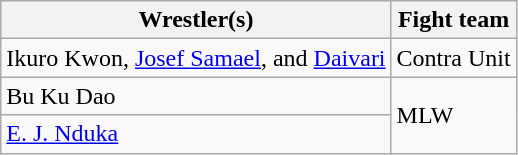<table class="wikitable">
<tr>
<th>Wrestler(s)</th>
<th>Fight team</th>
</tr>
<tr>
<td>Ikuro Kwon, <a href='#'>Josef Samael</a>, and <a href='#'>Daivari</a></td>
<td>Contra Unit</td>
</tr>
<tr>
<td>Bu Ku Dao</td>
<td rowspan="2">MLW</td>
</tr>
<tr>
<td><a href='#'>E. J. Nduka</a></td>
</tr>
</table>
